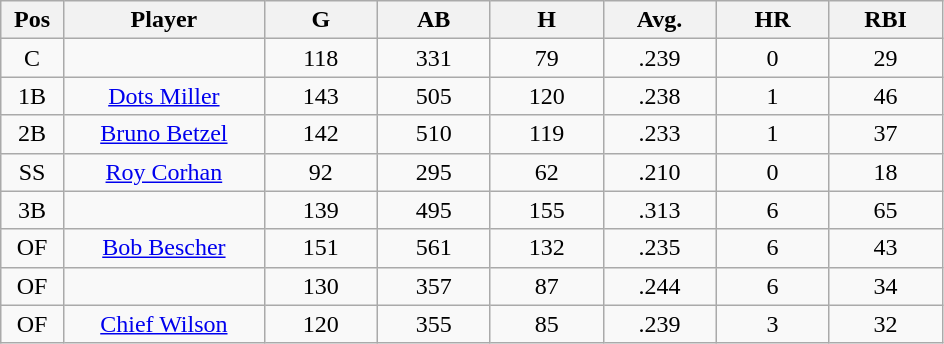<table class="wikitable sortable">
<tr>
<th bgcolor="#DDDDFF" width="5%">Pos</th>
<th bgcolor="#DDDDFF" width="16%">Player</th>
<th bgcolor="#DDDDFF" width="9%">G</th>
<th bgcolor="#DDDDFF" width="9%">AB</th>
<th bgcolor="#DDDDFF" width="9%">H</th>
<th bgcolor="#DDDDFF" width="9%">Avg.</th>
<th bgcolor="#DDDDFF" width="9%">HR</th>
<th bgcolor="#DDDDFF" width="9%">RBI</th>
</tr>
<tr align="center">
<td>C</td>
<td></td>
<td>118</td>
<td>331</td>
<td>79</td>
<td>.239</td>
<td>0</td>
<td>29</td>
</tr>
<tr align="center">
<td>1B</td>
<td><a href='#'>Dots Miller</a></td>
<td>143</td>
<td>505</td>
<td>120</td>
<td>.238</td>
<td>1</td>
<td>46</td>
</tr>
<tr align=center>
<td>2B</td>
<td><a href='#'>Bruno Betzel</a></td>
<td>142</td>
<td>510</td>
<td>119</td>
<td>.233</td>
<td>1</td>
<td>37</td>
</tr>
<tr align=center>
<td>SS</td>
<td><a href='#'>Roy Corhan</a></td>
<td>92</td>
<td>295</td>
<td>62</td>
<td>.210</td>
<td>0</td>
<td>18</td>
</tr>
<tr align=center>
<td>3B</td>
<td></td>
<td>139</td>
<td>495</td>
<td>155</td>
<td>.313</td>
<td>6</td>
<td>65</td>
</tr>
<tr align="center">
<td>OF</td>
<td><a href='#'>Bob Bescher</a></td>
<td>151</td>
<td>561</td>
<td>132</td>
<td>.235</td>
<td>6</td>
<td>43</td>
</tr>
<tr align=center>
<td>OF</td>
<td></td>
<td>130</td>
<td>357</td>
<td>87</td>
<td>.244</td>
<td>6</td>
<td>34</td>
</tr>
<tr align="center">
<td>OF</td>
<td><a href='#'>Chief Wilson</a></td>
<td>120</td>
<td>355</td>
<td>85</td>
<td>.239</td>
<td>3</td>
<td>32</td>
</tr>
</table>
